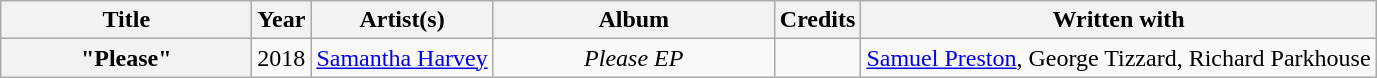<table class="wikitable plainrowheaders" style="text-align:center;">
<tr>
<th scope="col" style="width:160px;">Title</th>
<th scope="col">Year</th>
<th scope="col">Artist(s)</th>
<th scope="col" style="width:180px;">Album</th>
<th scope="col">Credits</th>
<th scope="col">Written with</th>
</tr>
<tr>
<th scope="row">"Please"</th>
<td>2018</td>
<td><a href='#'>Samantha Harvey</a></td>
<td><em>Please EP</em></td>
<td></td>
<td><a href='#'>Samuel Preston</a>, George Tizzard, Richard Parkhouse</td>
</tr>
</table>
